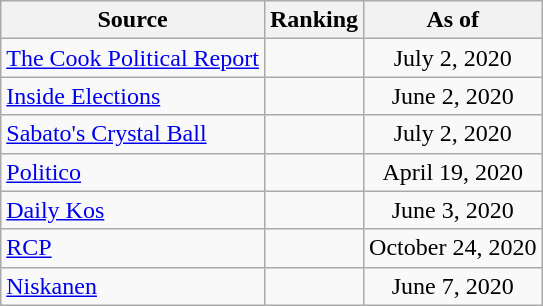<table class="wikitable" style="text-align:center">
<tr>
<th>Source</th>
<th>Ranking</th>
<th>As of</th>
</tr>
<tr>
<td style="text-align:left"><a href='#'>The Cook Political Report</a></td>
<td></td>
<td>July 2, 2020</td>
</tr>
<tr>
<td style="text-align:left"><a href='#'>Inside Elections</a></td>
<td></td>
<td>June 2, 2020</td>
</tr>
<tr>
<td style="text-align:left"><a href='#'>Sabato's Crystal Ball</a></td>
<td></td>
<td>July 2, 2020</td>
</tr>
<tr>
<td style="text-align:left"><a href='#'>Politico</a></td>
<td></td>
<td>April 19, 2020</td>
</tr>
<tr>
<td style="text-align:left"><a href='#'>Daily Kos</a></td>
<td></td>
<td>June 3, 2020</td>
</tr>
<tr>
<td style="text-align:left"><a href='#'>RCP</a></td>
<td></td>
<td>October 24, 2020</td>
</tr>
<tr>
<td style="text-align:left"><a href='#'>Niskanen</a></td>
<td></td>
<td>June 7, 2020</td>
</tr>
</table>
